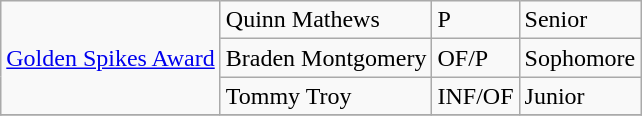<table class="wikitable">
<tr>
<td rowspan="3"><a href='#'>Golden Spikes Award</a></td>
<td>Quinn Mathews</td>
<td>P</td>
<td>Senior</td>
</tr>
<tr>
<td>Braden Montgomery</td>
<td>OF/P</td>
<td>Sophomore</td>
</tr>
<tr>
<td>Tommy Troy</td>
<td>INF/OF</td>
<td>Junior</td>
</tr>
<tr>
</tr>
</table>
